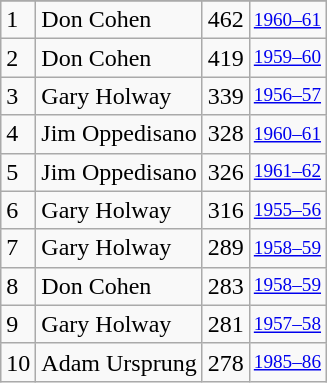<table class="wikitable">
<tr>
</tr>
<tr>
<td>1</td>
<td>Don Cohen</td>
<td>462</td>
<td style="font-size:80%;"><a href='#'>1960–61</a></td>
</tr>
<tr>
<td>2</td>
<td>Don Cohen</td>
<td>419</td>
<td style="font-size:80%;"><a href='#'>1959–60</a></td>
</tr>
<tr>
<td>3</td>
<td>Gary Holway</td>
<td>339</td>
<td style="font-size:80%;"><a href='#'>1956–57</a></td>
</tr>
<tr>
<td>4</td>
<td>Jim Oppedisano</td>
<td>328</td>
<td style="font-size:80%;"><a href='#'>1960–61</a></td>
</tr>
<tr>
<td>5</td>
<td>Jim Oppedisano</td>
<td>326</td>
<td style="font-size:80%;"><a href='#'>1961–62</a></td>
</tr>
<tr>
<td>6</td>
<td>Gary Holway</td>
<td>316</td>
<td style="font-size:80%;"><a href='#'>1955–56</a></td>
</tr>
<tr>
<td>7</td>
<td>Gary Holway</td>
<td>289</td>
<td style="font-size:80%;"><a href='#'>1958–59</a></td>
</tr>
<tr>
<td>8</td>
<td>Don Cohen</td>
<td>283</td>
<td style="font-size:80%;"><a href='#'>1958–59</a></td>
</tr>
<tr>
<td>9</td>
<td>Gary Holway</td>
<td>281</td>
<td style="font-size:80%;"><a href='#'>1957–58</a></td>
</tr>
<tr>
<td>10</td>
<td>Adam Ursprung</td>
<td>278</td>
<td style="font-size:80%;"><a href='#'>1985–86</a></td>
</tr>
</table>
